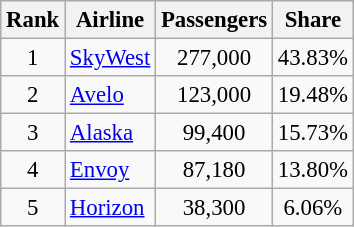<table class="wikitable sortable" style="font-size: 95%">
<tr>
<th>Rank</th>
<th>Airline</th>
<th>Passengers</th>
<th>Share</th>
</tr>
<tr>
<td style="text-align:center;">1</td>
<td><a href='#'>SkyWest</a></td>
<td style="text-align:center;">277,000</td>
<td style="text-align:center;">43.83%</td>
</tr>
<tr>
<td style="text-align:center;">2</td>
<td><a href='#'>Avelo</a></td>
<td style="text-align:center;">123,000</td>
<td style="text-align:center;">19.48%</td>
</tr>
<tr>
<td style="text-align:center;">3</td>
<td><a href='#'>Alaska</a></td>
<td style="text-align:center;">99,400</td>
<td style="text-align:center;">15.73%</td>
</tr>
<tr>
<td style="text-align:center;">4</td>
<td><a href='#'>Envoy</a></td>
<td style="text-align:center;">87,180</td>
<td style="text-align:center;">13.80%</td>
</tr>
<tr>
<td style="text-align:center;">5</td>
<td><a href='#'>Horizon</a></td>
<td style="text-align:center;">38,300</td>
<td style="text-align:center;">6.06%</td>
</tr>
</table>
